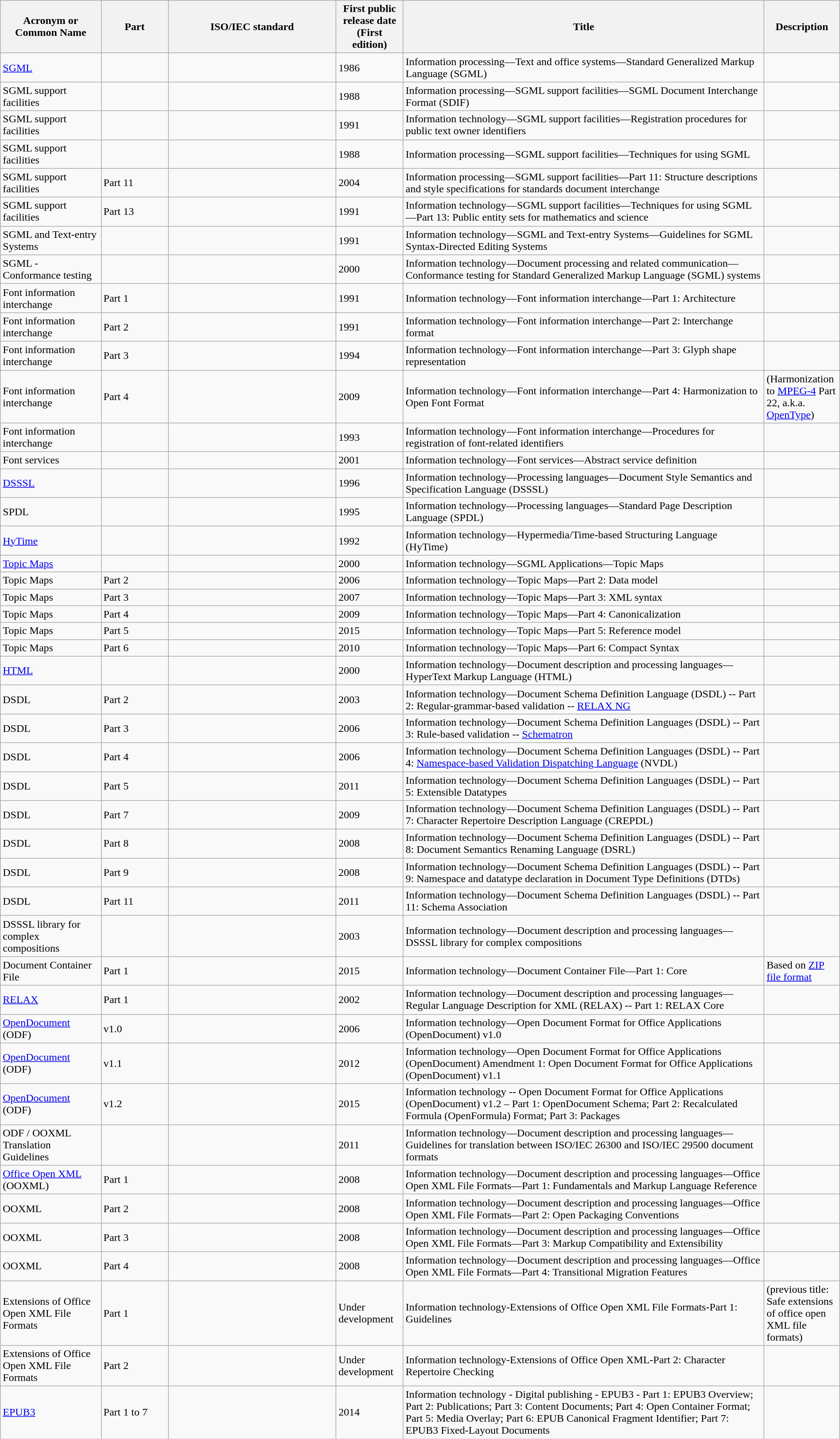<table class="wikitable sortable" width="100%">
<tr>
<th width="12%">Acronym or Common Name</th>
<th width="8%">Part</th>
<th width="20%">ISO/IEC standard</th>
<th width="8%">First public release date (First edition)</th>
<th width="43%">Title</th>
<th>Description</th>
</tr>
<tr>
<td><a href='#'>SGML</a></td>
<td></td>
<td></td>
<td>1986</td>
<td>Information processing—Text and office systems—Standard Generalized Markup Language (SGML)</td>
<td></td>
</tr>
<tr>
<td>SGML support facilities</td>
<td></td>
<td></td>
<td>1988</td>
<td>Information processing—SGML support facilities—SGML Document Interchange Format (SDIF)</td>
<td></td>
</tr>
<tr>
<td>SGML support facilities</td>
<td></td>
<td></td>
<td>1991</td>
<td>Information technology—SGML support facilities—Registration procedures for public text owner identifiers</td>
<td></td>
</tr>
<tr>
<td>SGML support facilities</td>
<td></td>
<td></td>
<td>1988</td>
<td>Information processing—SGML support facilities—Techniques for using SGML</td>
<td></td>
</tr>
<tr>
<td>SGML support facilities</td>
<td>Part 11</td>
<td></td>
<td>2004</td>
<td>Information processing—SGML support facilities—Part 11: Structure descriptions and style specifications for standards document interchange</td>
<td></td>
</tr>
<tr>
<td>SGML support facilities</td>
<td>Part 13</td>
<td></td>
<td>1991</td>
<td>Information technology—SGML support facilities—Techniques for using SGML—Part 13: Public entity sets for mathematics and science</td>
<td></td>
</tr>
<tr>
<td>SGML and Text-entry Systems</td>
<td></td>
<td></td>
<td>1991</td>
<td>Information technology—SGML and Text-entry Systems—Guidelines for SGML Syntax-Directed Editing Systems</td>
<td></td>
</tr>
<tr>
<td>SGML - Conformance testing</td>
<td></td>
<td></td>
<td>2000</td>
<td>Information technology—Document processing and related communication—Conformance testing for Standard Generalized Markup Language (SGML) systems</td>
<td></td>
</tr>
<tr>
<td>Font information interchange</td>
<td>Part 1</td>
<td></td>
<td>1991</td>
<td>Information technology—Font information interchange—Part 1: Architecture</td>
<td></td>
</tr>
<tr>
<td>Font information interchange</td>
<td>Part 2</td>
<td></td>
<td>1991</td>
<td>Information technology—Font information interchange—Part 2: Interchange format</td>
<td></td>
</tr>
<tr>
<td>Font information interchange</td>
<td>Part 3</td>
<td></td>
<td>1994</td>
<td>Information technology—Font information interchange—Part 3: Glyph shape representation</td>
<td></td>
</tr>
<tr>
<td>Font information interchange</td>
<td>Part 4</td>
<td></td>
<td>2009</td>
<td>Information technology—Font information interchange—Part 4: Harmonization to Open Font Format</td>
<td>(Harmonization to <a href='#'>MPEG-4</a> Part 22, a.k.a. <a href='#'>OpenType</a>)</td>
</tr>
<tr>
<td>Font information interchange</td>
<td></td>
<td></td>
<td>1993</td>
<td>Information technology—Font information interchange—Procedures for registration of font-related identifiers</td>
<td></td>
</tr>
<tr>
<td>Font services</td>
<td></td>
<td></td>
<td>2001</td>
<td>Information technology—Font services—Abstract service definition</td>
<td></td>
</tr>
<tr>
<td><a href='#'>DSSSL</a></td>
<td></td>
<td></td>
<td>1996</td>
<td>Information technology—Processing languages—Document Style Semantics and Specification Language (DSSSL)</td>
<td></td>
</tr>
<tr>
<td>SPDL</td>
<td></td>
<td></td>
<td>1995</td>
<td>Information technology—Processing languages—Standard Page Description Language (SPDL)</td>
<td></td>
</tr>
<tr>
<td><a href='#'>HyTime</a></td>
<td></td>
<td></td>
<td>1992</td>
<td>Information technology—Hypermedia/Time-based Structuring Language (HyTime)</td>
<td></td>
</tr>
<tr>
<td><a href='#'>Topic Maps</a></td>
<td></td>
<td></td>
<td>2000</td>
<td>Information technology—SGML Applications—Topic Maps</td>
<td></td>
</tr>
<tr>
<td>Topic Maps</td>
<td>Part 2</td>
<td></td>
<td>2006</td>
<td>Information technology—Topic Maps—Part 2: Data model</td>
<td></td>
</tr>
<tr>
<td>Topic Maps</td>
<td>Part 3</td>
<td></td>
<td>2007</td>
<td>Information technology—Topic Maps—Part 3: XML syntax</td>
<td></td>
</tr>
<tr>
<td>Topic Maps</td>
<td>Part 4</td>
<td></td>
<td>2009</td>
<td>Information technology—Topic Maps—Part 4: Canonicalization</td>
<td></td>
</tr>
<tr>
<td>Topic Maps</td>
<td>Part 5</td>
<td></td>
<td>2015</td>
<td>Information technology—Topic Maps—Part 5: Reference model</td>
<td></td>
</tr>
<tr>
<td>Topic Maps</td>
<td>Part 6</td>
<td></td>
<td>2010</td>
<td>Information technology—Topic Maps—Part 6: Compact Syntax</td>
<td></td>
</tr>
<tr>
<td><a href='#'>HTML</a></td>
<td></td>
<td></td>
<td>2000</td>
<td>Information technology—Document description and processing languages—HyperText Markup Language (HTML)</td>
<td></td>
</tr>
<tr>
<td>DSDL</td>
<td>Part 2</td>
<td></td>
<td>2003</td>
<td>Information technology—Document Schema Definition Language (DSDL) -- Part 2: Regular-grammar-based validation -- <a href='#'>RELAX NG</a></td>
<td></td>
</tr>
<tr>
<td>DSDL</td>
<td>Part 3</td>
<td></td>
<td>2006</td>
<td>Information technology—Document Schema Definition Languages (DSDL) -- Part 3: Rule-based validation -- <a href='#'>Schematron</a></td>
<td></td>
</tr>
<tr>
<td>DSDL</td>
<td>Part 4</td>
<td></td>
<td>2006</td>
<td>Information technology—Document Schema Definition Languages (DSDL) -- Part 4: <a href='#'>Namespace-based Validation Dispatching Language</a> (NVDL)</td>
<td></td>
</tr>
<tr>
<td>DSDL</td>
<td>Part 5</td>
<td></td>
<td>2011</td>
<td>Information technology—Document Schema Definition Languages (DSDL) -- Part 5: Extensible Datatypes</td>
<td></td>
</tr>
<tr>
<td>DSDL</td>
<td>Part 7</td>
<td></td>
<td>2009</td>
<td>Information technology—Document Schema Definition Languages (DSDL) -- Part 7: Character Repertoire Description Language (CREPDL)</td>
<td></td>
</tr>
<tr>
<td>DSDL</td>
<td>Part 8</td>
<td></td>
<td>2008</td>
<td>Information technology—Document Schema Definition Languages (DSDL) -- Part 8: Document Semantics Renaming Language (DSRL)</td>
<td></td>
</tr>
<tr>
<td>DSDL</td>
<td>Part 9</td>
<td></td>
<td>2008</td>
<td>Information technology—Document Schema Definition Languages (DSDL) -- Part 9: Namespace and datatype declaration in Document Type Definitions (DTDs)</td>
<td></td>
</tr>
<tr>
<td>DSDL</td>
<td>Part 11</td>
<td></td>
<td>2011</td>
<td>Information technology—Document Schema Definition Languages (DSDL) -- Part 11: Schema Association</td>
<td></td>
</tr>
<tr>
<td>DSSSL library for complex compositions</td>
<td></td>
<td></td>
<td>2003</td>
<td>Information technology—Document description and processing languages—DSSSL library for complex compositions</td>
<td></td>
</tr>
<tr>
<td>Document Container File</td>
<td>Part 1</td>
<td></td>
<td>2015</td>
<td>Information technology—Document Container File—Part 1: Core</td>
<td>Based on <a href='#'>ZIP file format</a></td>
</tr>
<tr>
<td><a href='#'>RELAX</a></td>
<td>Part 1</td>
<td></td>
<td>2002</td>
<td>Information technology—Document description and processing languages—Regular Language Description for XML (RELAX) -- Part 1: RELAX Core</td>
<td></td>
</tr>
<tr>
<td><a href='#'>OpenDocument</a> (ODF)</td>
<td>v1.0</td>
<td></td>
<td>2006</td>
<td>Information technology—Open Document Format for Office Applications (OpenDocument) v1.0</td>
<td></td>
</tr>
<tr>
<td><a href='#'>OpenDocument</a> (ODF)</td>
<td>v1.1</td>
<td></td>
<td>2012</td>
<td>Information technology—Open Document Format for Office Applications (OpenDocument) Amendment 1: Open Document Format for Office Applications (OpenDocument) v1.1</td>
<td></td>
</tr>
<tr>
<td><a href='#'>OpenDocument</a> (ODF)</td>
<td>v1.2</td>
<td></td>
<td>2015</td>
<td>Information technology -- Open Document Format for Office Applications (OpenDocument) v1.2 – Part 1: OpenDocument Schema; Part 2: Recalculated Formula (OpenFormula) Format; Part 3: Packages</td>
<td></td>
</tr>
<tr>
<td>ODF / OOXML Translation Guidelines</td>
<td></td>
<td></td>
<td>2011</td>
<td>Information technology—Document description and processing languages—Guidelines for translation between ISO/IEC 26300 and ISO/IEC 29500 document formats</td>
<td></td>
</tr>
<tr>
<td><a href='#'>Office Open XML</a> (OOXML)</td>
<td>Part 1</td>
<td></td>
<td>2008</td>
<td>Information technology—Document description and processing languages—Office Open XML File Formats—Part 1: Fundamentals and Markup Language Reference</td>
<td></td>
</tr>
<tr>
<td>OOXML</td>
<td>Part 2</td>
<td></td>
<td>2008</td>
<td>Information technology—Document description and processing languages—Office Open XML File Formats—Part 2: Open Packaging Conventions</td>
<td></td>
</tr>
<tr>
<td>OOXML</td>
<td>Part 3</td>
<td></td>
<td>2008</td>
<td>Information technology—Document description and processing languages—Office Open XML File Formats—Part 3: Markup Compatibility and Extensibility</td>
<td></td>
</tr>
<tr>
<td>OOXML</td>
<td>Part 4</td>
<td></td>
<td>2008</td>
<td>Information technology—Document description and processing languages—Office Open XML File Formats—Part 4: Transitional Migration Features</td>
<td></td>
</tr>
<tr>
<td>Extensions of Office Open XML File Formats</td>
<td>Part 1</td>
<td></td>
<td>Under development</td>
<td>Information technology-Extensions of Office Open XML File Formats-Part 1: Guidelines</td>
<td>(previous title: Safe extensions of office open XML file formats)</td>
</tr>
<tr>
<td>Extensions of Office Open XML File Formats</td>
<td>Part 2</td>
<td></td>
<td>Under development</td>
<td>Information technology-Extensions of Office Open XML-Part 2: Character Repertoire Checking</td>
<td></td>
</tr>
<tr>
<td><a href='#'>EPUB3</a></td>
<td>Part 1 to 7</td>
<td></td>
<td>2014</td>
<td>Information technology - Digital publishing - EPUB3 - Part 1: EPUB3 Overview; Part 2: Publications; Part 3: Content Documents; Part 4: Open Container Format; Part 5: Media Overlay; Part 6: EPUB Canonical Fragment Identifier; Part 7: EPUB3 Fixed-Layout Documents</td>
<td></td>
</tr>
</table>
